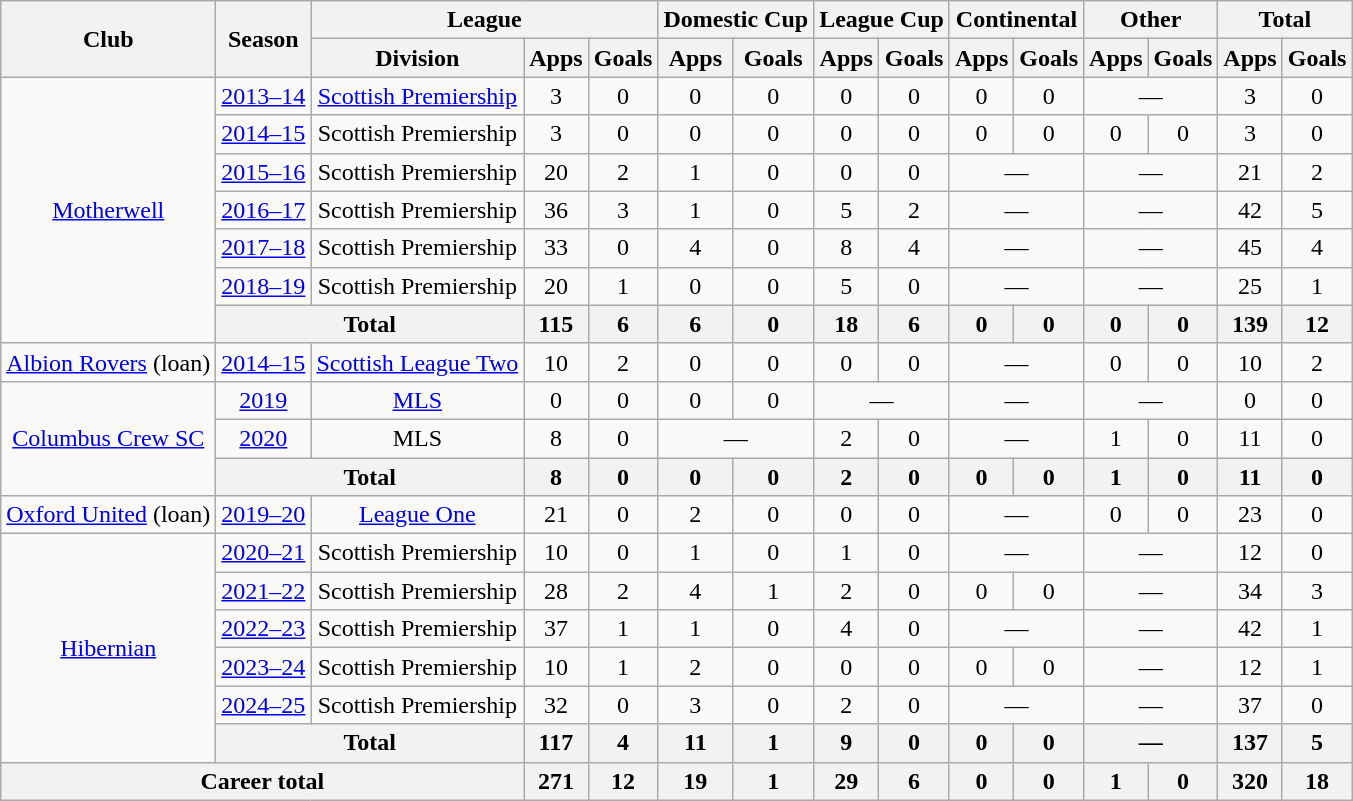<table class="wikitable" style="text-align: center;">
<tr>
<th rowspan=2>Club</th>
<th rowspan=2>Season</th>
<th colspan=3>League</th>
<th colspan=2>Domestic Cup</th>
<th colspan=2>League Cup</th>
<th colspan=2>Continental</th>
<th colspan=2>Other</th>
<th colspan=2>Total</th>
</tr>
<tr>
<th>Division</th>
<th>Apps</th>
<th>Goals</th>
<th>Apps</th>
<th>Goals</th>
<th>Apps</th>
<th>Goals</th>
<th>Apps</th>
<th>Goals</th>
<th>Apps</th>
<th>Goals</th>
<th>Apps</th>
<th>Goals</th>
</tr>
<tr>
<td rowspan=7><a href='#'>Motherwell</a></td>
<td><a href='#'>2013–14</a></td>
<td><a href='#'>Scottish Premiership</a></td>
<td>3</td>
<td>0</td>
<td>0</td>
<td>0</td>
<td>0</td>
<td>0</td>
<td>0</td>
<td>0</td>
<td colspan=2>—</td>
<td>3</td>
<td>0</td>
</tr>
<tr>
<td><a href='#'>2014–15</a></td>
<td>Scottish Premiership</td>
<td>3</td>
<td>0</td>
<td>0</td>
<td>0</td>
<td>0</td>
<td>0</td>
<td>0</td>
<td>0</td>
<td>0</td>
<td>0</td>
<td>3</td>
<td>0</td>
</tr>
<tr>
<td><a href='#'>2015–16</a></td>
<td>Scottish Premiership</td>
<td>20</td>
<td>2</td>
<td>1</td>
<td>0</td>
<td>0</td>
<td>0</td>
<td colspan=2>—</td>
<td colspan=2>—</td>
<td>21</td>
<td>2</td>
</tr>
<tr>
<td><a href='#'>2016–17</a></td>
<td>Scottish Premiership</td>
<td>36</td>
<td>3</td>
<td>1</td>
<td>0</td>
<td>5</td>
<td>2</td>
<td colspan=2>—</td>
<td colspan=2>—</td>
<td>42</td>
<td>5</td>
</tr>
<tr>
<td><a href='#'>2017–18</a></td>
<td>Scottish Premiership</td>
<td>33</td>
<td>0</td>
<td>4</td>
<td>0</td>
<td>8</td>
<td>4</td>
<td colspan=2>—</td>
<td colspan=2>—</td>
<td>45</td>
<td>4</td>
</tr>
<tr>
<td><a href='#'>2018–19</a></td>
<td>Scottish Premiership</td>
<td>20</td>
<td>1</td>
<td>0</td>
<td>0</td>
<td>5</td>
<td>0</td>
<td colspan=2>—</td>
<td colspan=2>—</td>
<td>25</td>
<td>1</td>
</tr>
<tr>
<th colspan=2>Total</th>
<th>115</th>
<th>6</th>
<th>6</th>
<th>0</th>
<th>18</th>
<th>6</th>
<th>0</th>
<th>0</th>
<th>0</th>
<th>0</th>
<th>139</th>
<th>12</th>
</tr>
<tr>
<td><a href='#'>Albion Rovers</a> (loan)</td>
<td><a href='#'>2014–15</a></td>
<td><a href='#'>Scottish League Two</a></td>
<td>10</td>
<td>2</td>
<td>0</td>
<td>0</td>
<td>0</td>
<td>0</td>
<td colspan=2>—</td>
<td>0</td>
<td>0</td>
<td>10</td>
<td>2</td>
</tr>
<tr>
<td rowspan="3"><a href='#'>Columbus Crew SC</a></td>
<td><a href='#'>2019</a></td>
<td><a href='#'>MLS</a></td>
<td>0</td>
<td>0</td>
<td>0</td>
<td>0</td>
<td colspan="2">—</td>
<td colspan="2">—</td>
<td colspan="2">—</td>
<td>0</td>
<td>0</td>
</tr>
<tr>
<td><a href='#'>2020</a></td>
<td>MLS</td>
<td>8</td>
<td>0</td>
<td colspan="2">—</td>
<td>2</td>
<td>0</td>
<td colspan="2">—</td>
<td>1</td>
<td>0</td>
<td>11</td>
<td>0</td>
</tr>
<tr>
<th colspan="2">Total</th>
<th>8</th>
<th>0</th>
<th>0</th>
<th>0</th>
<th>2</th>
<th>0</th>
<th>0</th>
<th>0</th>
<th>1</th>
<th>0</th>
<th>11</th>
<th>0</th>
</tr>
<tr>
<td><a href='#'>Oxford United</a> (loan)</td>
<td><a href='#'>2019–20</a></td>
<td><a href='#'>League One</a></td>
<td>21</td>
<td>0</td>
<td>2</td>
<td>0</td>
<td>0</td>
<td>0</td>
<td colspan=2>—</td>
<td>0</td>
<td>0</td>
<td>23</td>
<td>0</td>
</tr>
<tr>
<td rowspan="6"><a href='#'>Hibernian</a></td>
<td><a href='#'>2020–21</a></td>
<td>Scottish Premiership</td>
<td>10</td>
<td>0</td>
<td>1</td>
<td>0</td>
<td>1</td>
<td>0</td>
<td colspan="2">—</td>
<td colspan="2">—</td>
<td>12</td>
<td>0</td>
</tr>
<tr>
<td><a href='#'>2021–22</a></td>
<td>Scottish Premiership</td>
<td>28</td>
<td>2</td>
<td>4</td>
<td>1</td>
<td>2</td>
<td>0</td>
<td>0</td>
<td>0</td>
<td colspan="2">—</td>
<td>34</td>
<td>3</td>
</tr>
<tr>
<td><a href='#'>2022–23</a></td>
<td>Scottish Premiership</td>
<td>37</td>
<td>1</td>
<td>1</td>
<td>0</td>
<td>4</td>
<td>0</td>
<td colspan="2">—</td>
<td colspan="2">—</td>
<td>42</td>
<td>1</td>
</tr>
<tr>
<td><a href='#'>2023–24</a></td>
<td>Scottish Premiership</td>
<td>10</td>
<td>1</td>
<td>2</td>
<td>0</td>
<td>0</td>
<td>0</td>
<td>0</td>
<td>0</td>
<td colspan="2">—</td>
<td>12</td>
<td>1</td>
</tr>
<tr>
<td><a href='#'>2024–25</a></td>
<td>Scottish Premiership</td>
<td>32</td>
<td>0</td>
<td>3</td>
<td>0</td>
<td>2</td>
<td>0</td>
<td colspan="2">—</td>
<td colspan="2">—</td>
<td>37</td>
<td>0</td>
</tr>
<tr>
<th colspan="2">Total</th>
<th>117</th>
<th>4</th>
<th>11</th>
<th>1</th>
<th>9</th>
<th>0</th>
<th>0</th>
<th>0</th>
<th colspan="2">—</th>
<th>137</th>
<th>5</th>
</tr>
<tr>
<th colspan="3">Career total</th>
<th>271</th>
<th>12</th>
<th>19</th>
<th>1</th>
<th>29</th>
<th>6</th>
<th>0</th>
<th>0</th>
<th>1</th>
<th>0</th>
<th>320</th>
<th>18</th>
</tr>
</table>
